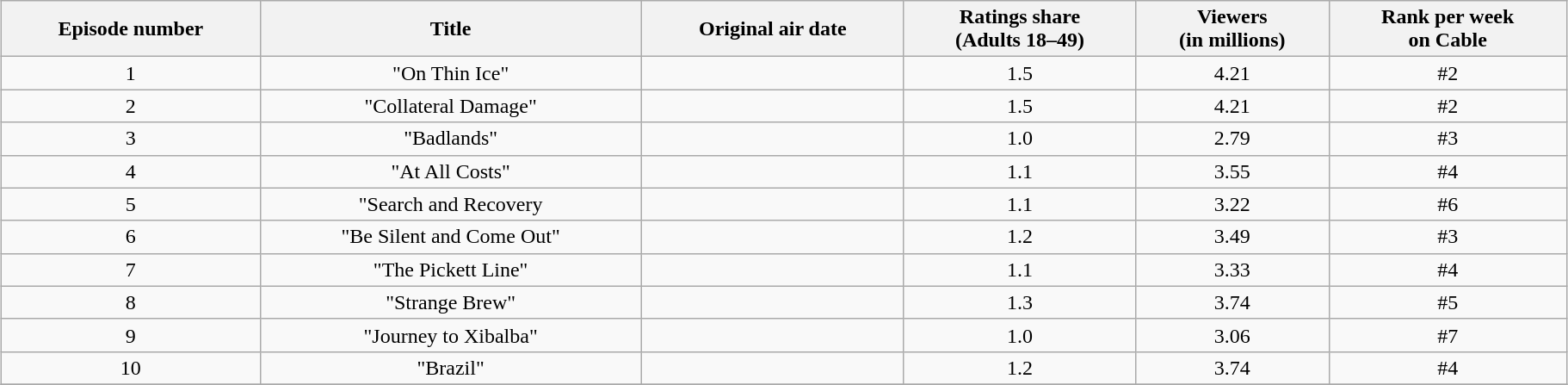<table class="wikitable" style="text-align:center; width: 96%; margin-left: auto; margin-right: auto;">
<tr>
<th>Episode number</th>
<th>Title</th>
<th>Original air date</th>
<th>Ratings share<br>(Adults 18–49)</th>
<th>Viewers<br>(in millions)</th>
<th>Rank per week<br>on Cable</th>
</tr>
<tr>
<td>1</td>
<td>"On Thin Ice"</td>
<td></td>
<td>1.5</td>
<td>4.21</td>
<td>#2</td>
</tr>
<tr>
<td>2</td>
<td>"Collateral Damage"</td>
<td></td>
<td>1.5</td>
<td>4.21</td>
<td>#2</td>
</tr>
<tr>
<td>3</td>
<td>"Badlands"</td>
<td></td>
<td>1.0</td>
<td>2.79</td>
<td>#3</td>
</tr>
<tr>
<td>4</td>
<td>"At All Costs"</td>
<td></td>
<td>1.1</td>
<td>3.55</td>
<td>#4</td>
</tr>
<tr>
<td>5</td>
<td>"Search and Recovery</td>
<td></td>
<td>1.1</td>
<td>3.22</td>
<td>#6</td>
</tr>
<tr>
<td>6</td>
<td>"Be Silent and Come Out"</td>
<td></td>
<td>1.2</td>
<td>3.49</td>
<td>#3</td>
</tr>
<tr>
<td>7</td>
<td>"The Pickett Line"</td>
<td></td>
<td>1.1</td>
<td>3.33</td>
<td>#4</td>
</tr>
<tr>
<td>8</td>
<td>"Strange Brew"</td>
<td></td>
<td>1.3</td>
<td>3.74</td>
<td>#5</td>
</tr>
<tr>
<td>9</td>
<td>"Journey to Xibalba"</td>
<td></td>
<td>1.0</td>
<td>3.06</td>
<td>#7</td>
</tr>
<tr>
<td>10</td>
<td>"Brazil"</td>
<td></td>
<td>1.2</td>
<td>3.74</td>
<td>#4</td>
</tr>
<tr>
</tr>
</table>
